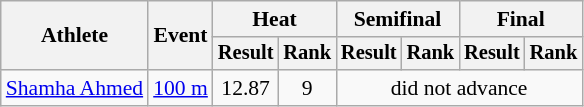<table class=wikitable style="font-size:90%">
<tr>
<th rowspan="2">Athlete</th>
<th rowspan="2">Event</th>
<th colspan="2">Heat</th>
<th colspan="2">Semifinal</th>
<th colspan="2">Final</th>
</tr>
<tr style="font-size:95%">
<th>Result</th>
<th>Rank</th>
<th>Result</th>
<th>Rank</th>
<th>Result</th>
<th>Rank</th>
</tr>
<tr align=center>
<td align=left><a href='#'>Shamha Ahmed</a></td>
<td align=left><a href='#'>100 m</a></td>
<td>12.87</td>
<td>9</td>
<td colspan=4>did not advance</td>
</tr>
</table>
